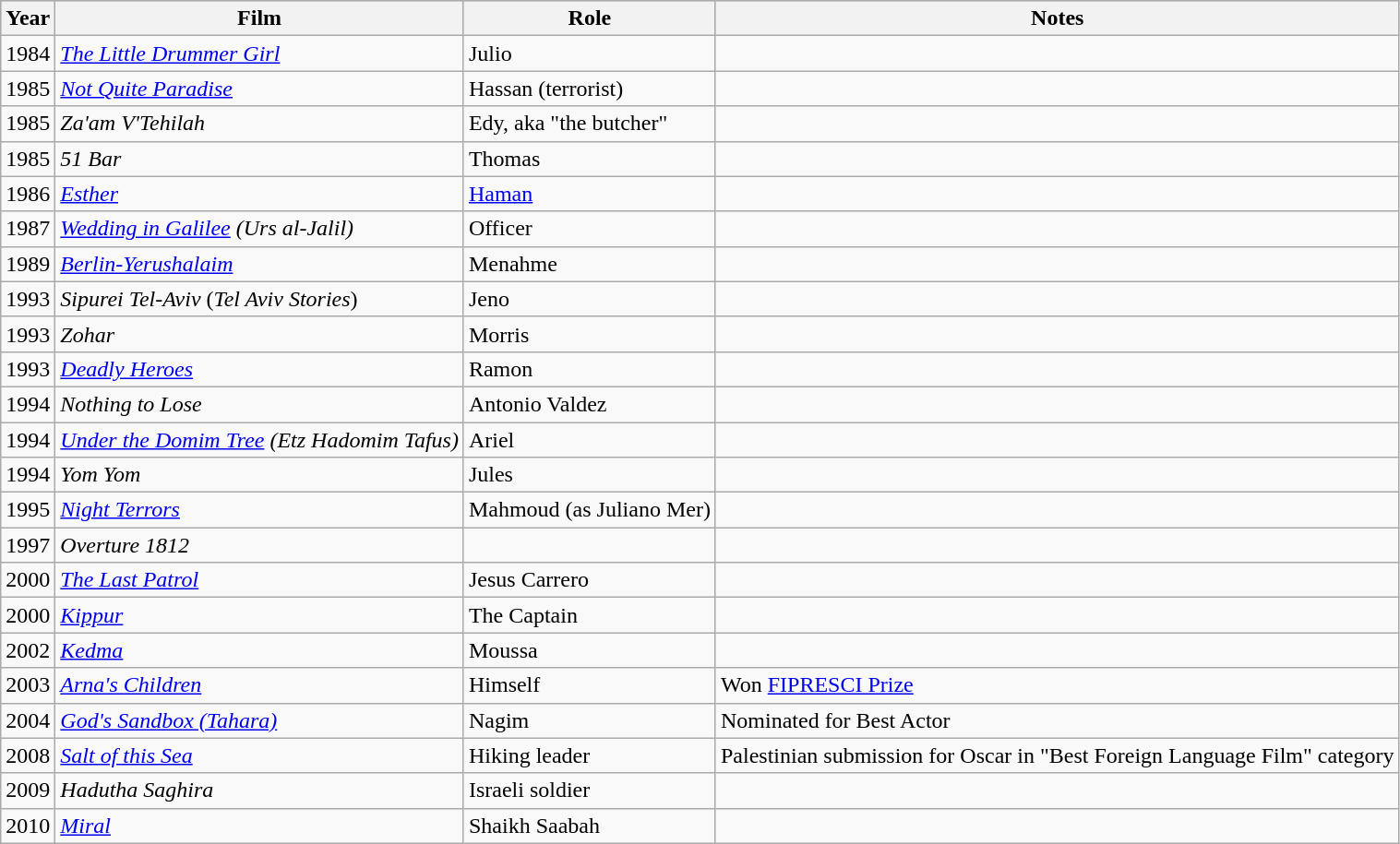<table class="wikitable">
<tr style="background:#b0c4de; text-align:center;">
<th>Year</th>
<th>Film</th>
<th>Role</th>
<th>Notes</th>
</tr>
<tr>
<td>1984</td>
<td><em><a href='#'>The Little Drummer Girl</a></em></td>
<td>Julio</td>
<td></td>
</tr>
<tr>
<td>1985</td>
<td><em><a href='#'>Not Quite Paradise</a></em></td>
<td>Hassan (terrorist)</td>
<td></td>
</tr>
<tr>
<td>1985</td>
<td><em>Za'am V'Tehilah</em></td>
<td>Edy, aka "the butcher"</td>
<td></td>
</tr>
<tr>
<td>1985</td>
<td><em>51 Bar</em></td>
<td>Thomas</td>
<td></td>
</tr>
<tr>
<td>1986</td>
<td><em><a href='#'>Esther</a></em></td>
<td><a href='#'>Haman</a></td>
<td></td>
</tr>
<tr>
<td>1987</td>
<td><em><a href='#'>Wedding in Galilee</a> (Urs al-Jalil)</em></td>
<td>Officer</td>
<td></td>
</tr>
<tr>
<td>1989</td>
<td><em><a href='#'>Berlin-Yerushalaim</a></em></td>
<td>Menahme</td>
<td></td>
</tr>
<tr>
<td>1993</td>
<td><em>Sipurei Tel-Aviv</em> (<em>Tel Aviv Stories</em>)</td>
<td>Jeno</td>
<td></td>
</tr>
<tr>
<td>1993</td>
<td><em>Zohar</em></td>
<td>Morris</td>
<td></td>
</tr>
<tr>
<td>1993</td>
<td><em><a href='#'>Deadly Heroes</a></em></td>
<td>Ramon</td>
<td></td>
</tr>
<tr>
<td>1994</td>
<td><em>Nothing to Lose</em></td>
<td>Antonio Valdez</td>
<td></td>
</tr>
<tr>
<td>1994</td>
<td><em><a href='#'>Under the Domim Tree</a> (Etz Hadomim Tafus)</em></td>
<td>Ariel</td>
<td></td>
</tr>
<tr>
<td>1994</td>
<td><em>Yom Yom</em></td>
<td>Jules</td>
<td></td>
</tr>
<tr>
<td>1995</td>
<td><em><a href='#'>Night Terrors</a></em></td>
<td>Mahmoud (as Juliano Mer)</td>
<td></td>
</tr>
<tr>
<td>1997</td>
<td><em>Overture 1812</em></td>
<td></td>
<td></td>
</tr>
<tr>
<td>2000</td>
<td><em><a href='#'>The Last Patrol</a></em></td>
<td>Jesus Carrero</td>
<td></td>
</tr>
<tr>
<td>2000</td>
<td><em><a href='#'>Kippur</a></em></td>
<td>The Captain</td>
<td></td>
</tr>
<tr>
<td>2002</td>
<td><em><a href='#'>Kedma</a></em></td>
<td>Moussa</td>
<td></td>
</tr>
<tr>
<td>2003</td>
<td><em><a href='#'>Arna's Children</a></em></td>
<td>Himself</td>
<td>Won <a href='#'>FIPRESCI Prize</a></td>
</tr>
<tr>
<td>2004</td>
<td><em><a href='#'>God's Sandbox (Tahara)</a></em></td>
<td>Nagim</td>
<td>Nominated for Best Actor</td>
</tr>
<tr>
<td>2008</td>
<td><em><a href='#'>Salt of this Sea</a></em></td>
<td>Hiking leader</td>
<td>Palestinian submission for Oscar in "Best Foreign Language Film" category</td>
</tr>
<tr>
<td>2009</td>
<td><em>Hadutha Saghira</em></td>
<td>Israeli soldier</td>
<td></td>
</tr>
<tr>
<td>2010</td>
<td><em><a href='#'>Miral</a></em></td>
<td>Shaikh Saabah</td>
<td></td>
</tr>
</table>
